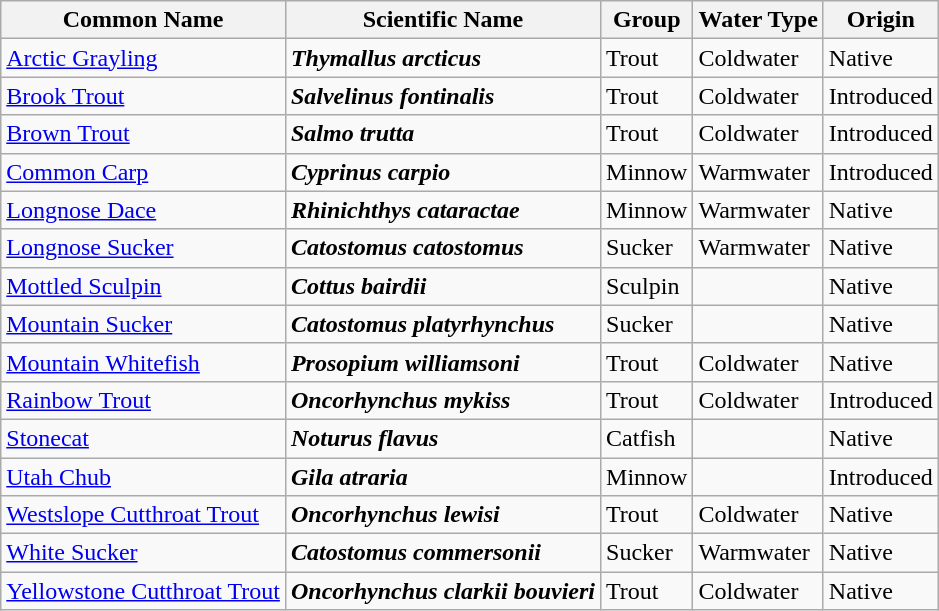<table class="wikitable sortable">
<tr>
<th>Common Name</th>
<th>Scientific Name</th>
<th>Group</th>
<th>Water Type</th>
<th>Origin</th>
</tr>
<tr>
<td><a href='#'>Arctic Grayling</a></td>
<td><strong><em>Thymallus arcticus</em></strong></td>
<td>Trout</td>
<td>Coldwater</td>
<td>Native</td>
</tr>
<tr>
<td><a href='#'>Brook Trout</a></td>
<td><strong><em>Salvelinus fontinalis</em></strong></td>
<td>Trout</td>
<td>Coldwater</td>
<td>Introduced</td>
</tr>
<tr>
<td><a href='#'>Brown Trout</a></td>
<td><strong><em>Salmo trutta</em></strong></td>
<td>Trout</td>
<td>Coldwater</td>
<td>Introduced</td>
</tr>
<tr>
<td><a href='#'>Common Carp</a></td>
<td><strong><em>Cyprinus carpio</em></strong></td>
<td>Minnow</td>
<td>Warmwater</td>
<td>Introduced</td>
</tr>
<tr>
<td><a href='#'>Longnose Dace</a></td>
<td><strong><em>Rhinichthys cataractae</em></strong></td>
<td>Minnow</td>
<td>Warmwater</td>
<td>Native</td>
</tr>
<tr>
<td><a href='#'>Longnose Sucker</a></td>
<td><strong><em>Catostomus catostomus</em></strong></td>
<td>Sucker</td>
<td>Warmwater</td>
<td>Native</td>
</tr>
<tr>
<td><a href='#'>Mottled Sculpin</a></td>
<td><strong><em>Cottus bairdii</em></strong></td>
<td>Sculpin</td>
<td></td>
<td>Native</td>
</tr>
<tr>
<td><a href='#'>Mountain Sucker</a></td>
<td><strong><em>Catostomus platyrhynchus</em></strong></td>
<td>Sucker</td>
<td></td>
<td>Native</td>
</tr>
<tr>
<td><a href='#'>Mountain Whitefish</a></td>
<td><strong><em>Prosopium williamsoni</em></strong></td>
<td>Trout</td>
<td>Coldwater</td>
<td>Native</td>
</tr>
<tr>
<td><a href='#'>Rainbow Trout</a></td>
<td><strong><em>Oncorhynchus mykiss</em></strong></td>
<td>Trout</td>
<td>Coldwater</td>
<td>Introduced</td>
</tr>
<tr>
<td><a href='#'>Stonecat</a></td>
<td><strong><em>Noturus flavus</em></strong></td>
<td>Catfish</td>
<td></td>
<td>Native</td>
</tr>
<tr>
<td><a href='#'>Utah Chub</a></td>
<td><strong><em>Gila atraria</em></strong></td>
<td>Minnow</td>
<td></td>
<td>Introduced</td>
</tr>
<tr>
<td><a href='#'>Westslope Cutthroat Trout</a></td>
<td><strong><em>Oncorhynchus lewisi</em></strong></td>
<td>Trout</td>
<td>Coldwater</td>
<td>Native</td>
</tr>
<tr>
<td><a href='#'>White Sucker</a></td>
<td><strong><em>Catostomus commersonii</em></strong></td>
<td>Sucker</td>
<td>Warmwater</td>
<td>Native</td>
</tr>
<tr>
<td><a href='#'>Yellowstone Cutthroat Trout</a></td>
<td><strong><em>Oncorhynchus clarkii bouvieri</em></strong></td>
<td>Trout</td>
<td>Coldwater</td>
<td>Native</td>
</tr>
</table>
